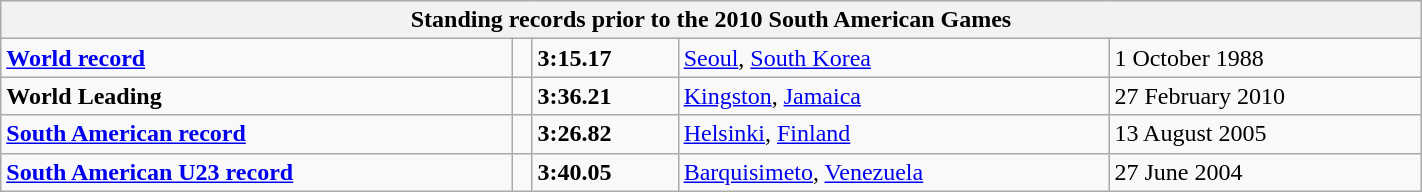<table class="wikitable" width=75%>
<tr>
<th colspan="5">Standing records prior to the 2010 South American Games</th>
</tr>
<tr>
<td><strong><a href='#'>World record</a></strong></td>
<td></td>
<td><strong>3:15.17</strong></td>
<td><a href='#'>Seoul</a>, <a href='#'>South Korea</a></td>
<td>1 October 1988</td>
</tr>
<tr>
<td><strong>World Leading</strong></td>
<td></td>
<td><strong>3:36.21</strong></td>
<td><a href='#'>Kingston</a>, <a href='#'>Jamaica</a></td>
<td>27 February 2010</td>
</tr>
<tr>
<td><strong><a href='#'>South American record</a></strong></td>
<td></td>
<td><strong>3:26.82</strong></td>
<td><a href='#'>Helsinki</a>, <a href='#'>Finland</a></td>
<td>13 August 2005</td>
</tr>
<tr>
<td><strong><a href='#'>South American U23 record</a></strong></td>
<td></td>
<td><strong>3:40.05</strong></td>
<td><a href='#'>Barquisimeto</a>, <a href='#'>Venezuela</a></td>
<td>27 June 2004</td>
</tr>
</table>
